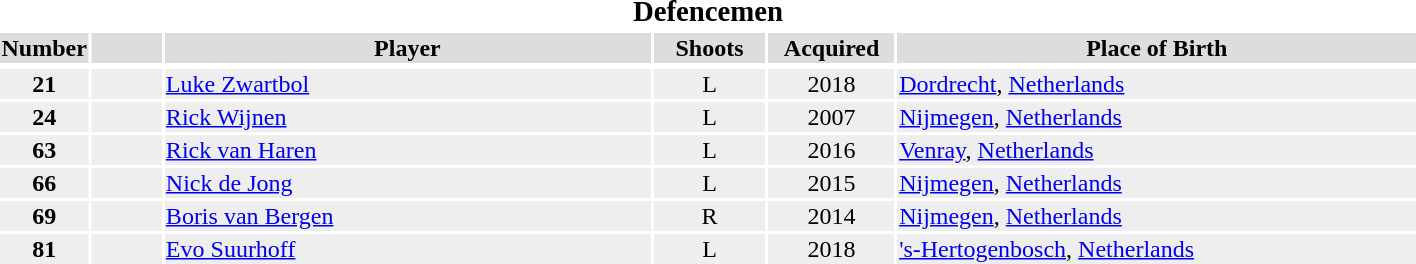<table width=75%>
<tr>
<th colspan=7><big>Defencemen</big></th>
</tr>
<tr bgcolor="#dddddd">
<th width=5%>Number</th>
<th width=5%></th>
<th !width=15%>Player</th>
<th width=8%>Shoots</th>
<th width=9%>Acquired</th>
<th width=37%>Place of Birth</th>
</tr>
<tr>
</tr>
<tr bgcolor="#eeeeee">
<td align=center><strong>21</strong></td>
<td align=center></td>
<td><a href='#'>Luke Zwartbol</a></td>
<td align=center>L</td>
<td align=center>2018</td>
<td><a href='#'>Dordrecht</a>, <a href='#'>Netherlands</a></td>
</tr>
<tr bgcolor="#eeeeee">
<td align=center><strong>24</strong></td>
<td align=center></td>
<td><a href='#'>Rick Wijnen</a></td>
<td align=center>L</td>
<td align=center>2007</td>
<td><a href='#'>Nijmegen</a>, <a href='#'>Netherlands</a></td>
</tr>
<tr bgcolor="#eeeeee">
<td align=center><strong>63</strong></td>
<td align=center></td>
<td><a href='#'>Rick van Haren</a></td>
<td align=center>L</td>
<td align=center>2016</td>
<td><a href='#'>Venray</a>, <a href='#'>Netherlands</a></td>
</tr>
<tr bgcolor="#eeeeee">
<td align=center><strong>66</strong></td>
<td align=center></td>
<td><a href='#'>Nick de Jong</a></td>
<td align=center>L</td>
<td align=center>2015</td>
<td><a href='#'>Nijmegen</a>, <a href='#'>Netherlands</a></td>
</tr>
<tr bgcolor="#eeeeee">
<td align=center><strong>69</strong></td>
<td align=center></td>
<td><a href='#'>Boris van Bergen</a></td>
<td align=center>R</td>
<td align=center>2014</td>
<td><a href='#'>Nijmegen</a>, <a href='#'>Netherlands</a></td>
</tr>
<tr bgcolor="#eeeeee">
<td align=center><strong>81</strong></td>
<td align=center></td>
<td><a href='#'>Evo Suurhoff</a></td>
<td align=center>L</td>
<td align=center>2018</td>
<td><a href='#'>'s-Hertogenbosch</a>, <a href='#'>Netherlands</a></td>
</tr>
</table>
